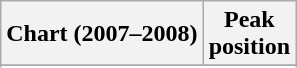<table class="wikitable sortable">
<tr>
<th>Chart (2007–2008)</th>
<th>Peak<br>position</th>
</tr>
<tr>
</tr>
<tr>
</tr>
</table>
